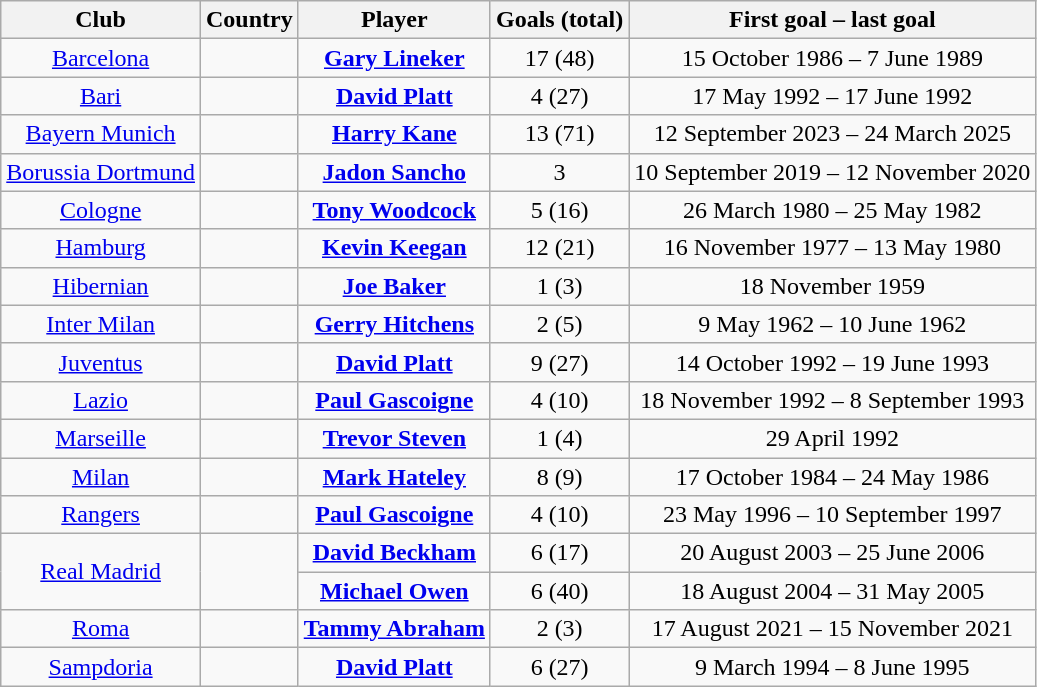<table class="wikitable" style="text-align: center;">
<tr>
<th>Club</th>
<th>Country</th>
<th>Player</th>
<th>Goals (total)</th>
<th>First goal – last goal</th>
</tr>
<tr>
<td><a href='#'>Barcelona</a></td>
<td></td>
<td><strong><a href='#'>Gary Lineker</a></strong></td>
<td>17 (48)</td>
<td>15 October 1986 – 7 June 1989</td>
</tr>
<tr>
<td><a href='#'>Bari</a></td>
<td></td>
<td><strong><a href='#'>David Platt</a></strong></td>
<td>4 (27)</td>
<td>17 May 1992 – 17 June 1992</td>
</tr>
<tr>
<td><a href='#'>Bayern Munich</a></td>
<td></td>
<td><strong><a href='#'>Harry Kane</a></strong></td>
<td>13 (71)</td>
<td>12 September 2023 – 24 March 2025</td>
</tr>
<tr>
<td><a href='#'>Borussia Dortmund</a></td>
<td></td>
<td><strong><a href='#'>Jadon Sancho</a></strong></td>
<td>3</td>
<td>10 September 2019 – 12 November 2020</td>
</tr>
<tr>
<td><a href='#'>Cologne</a></td>
<td></td>
<td><strong><a href='#'>Tony Woodcock</a></strong></td>
<td>5 (16)</td>
<td>26 March 1980 – 25 May 1982</td>
</tr>
<tr>
<td><a href='#'>Hamburg</a></td>
<td></td>
<td><strong><a href='#'>Kevin Keegan</a></strong></td>
<td>12 (21)</td>
<td>16 November 1977 – 13 May 1980</td>
</tr>
<tr>
<td><a href='#'>Hibernian</a></td>
<td></td>
<td><strong><a href='#'>Joe Baker</a></strong></td>
<td>1 (3)</td>
<td>18 November 1959</td>
</tr>
<tr>
<td><a href='#'>Inter Milan</a></td>
<td></td>
<td><strong><a href='#'>Gerry Hitchens</a></strong></td>
<td>2 (5)</td>
<td>9 May 1962 – 10 June 1962</td>
</tr>
<tr>
<td><a href='#'>Juventus</a></td>
<td></td>
<td><strong><a href='#'>David Platt</a></strong></td>
<td>9 (27)</td>
<td>14 October 1992 – 19 June 1993</td>
</tr>
<tr>
<td><a href='#'>Lazio</a></td>
<td></td>
<td><strong><a href='#'>Paul Gascoigne</a></strong></td>
<td>4 (10)</td>
<td>18 November 1992 – 8 September 1993</td>
</tr>
<tr>
<td><a href='#'>Marseille</a></td>
<td></td>
<td><strong><a href='#'>Trevor Steven</a></strong></td>
<td>1 (4)</td>
<td>29 April 1992</td>
</tr>
<tr>
<td><a href='#'>Milan</a></td>
<td></td>
<td><strong><a href='#'>Mark Hateley</a></strong></td>
<td>8 (9)</td>
<td>17 October 1984 – 24 May 1986</td>
</tr>
<tr>
<td><a href='#'>Rangers</a></td>
<td></td>
<td><strong><a href='#'>Paul Gascoigne</a></strong></td>
<td>4 (10)</td>
<td>23 May 1996 – 10 September 1997</td>
</tr>
<tr>
<td rowspan=2><a href='#'>Real Madrid</a></td>
<td rowspan=2></td>
<td><strong><a href='#'>David Beckham</a></strong></td>
<td>6 (17)</td>
<td>20 August 2003 – 25 June 2006</td>
</tr>
<tr>
<td><strong><a href='#'>Michael Owen</a></strong></td>
<td>6 (40)</td>
<td>18 August 2004 – 31 May 2005</td>
</tr>
<tr>
<td><a href='#'>Roma</a></td>
<td></td>
<td><strong><a href='#'>Tammy Abraham</a></strong></td>
<td>2 (3)</td>
<td>17 August 2021 – 15 November 2021</td>
</tr>
<tr>
<td><a href='#'>Sampdoria</a></td>
<td></td>
<td><strong><a href='#'>David Platt</a></strong></td>
<td>6 (27)</td>
<td>9 March 1994 – 8 June 1995</td>
</tr>
</table>
